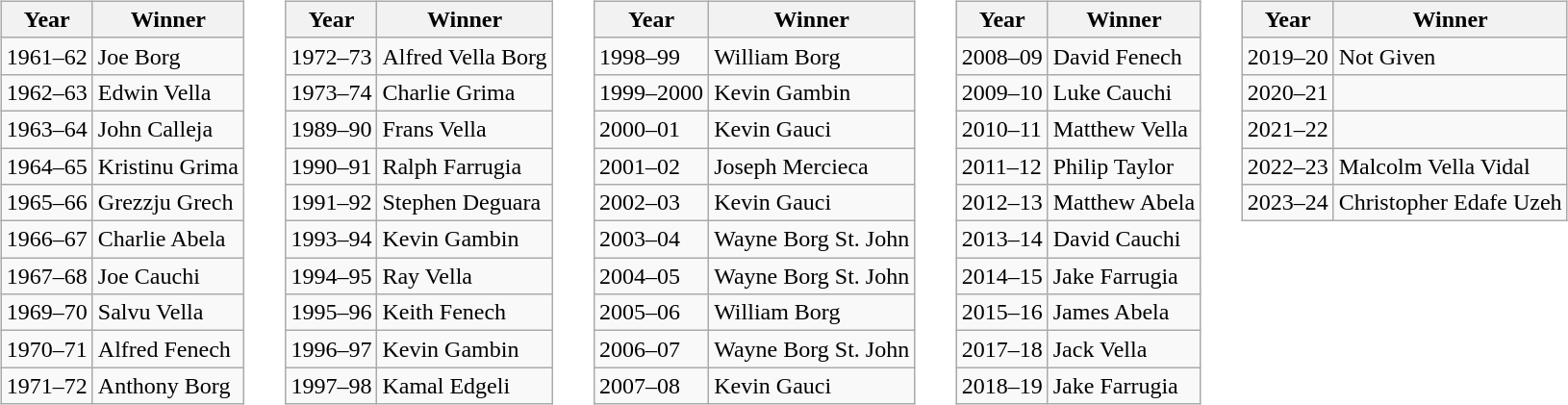<table>
<tr>
<td valign="top"><br><table class="wikitable">
<tr>
<th>Year</th>
<th>Winner</th>
</tr>
<tr>
<td>1961–62</td>
<td> Joe Borg</td>
</tr>
<tr>
<td>1962–63</td>
<td> Edwin Vella</td>
</tr>
<tr>
<td>1963–64</td>
<td> John Calleja</td>
</tr>
<tr>
<td>1964–65</td>
<td> Kristinu Grima</td>
</tr>
<tr>
<td>1965–66</td>
<td> Grezzju Grech</td>
</tr>
<tr>
<td>1966–67</td>
<td> Charlie Abela</td>
</tr>
<tr>
<td>1967–68</td>
<td> Joe Cauchi</td>
</tr>
<tr>
<td>1969–70</td>
<td> Salvu Vella</td>
</tr>
<tr>
<td>1970–71</td>
<td> Alfred Fenech</td>
</tr>
<tr>
<td>1971–72</td>
<td> Anthony Borg</td>
</tr>
</table>
</td>
<td width="1"> </td>
<td valign="top"><br><table class="wikitable">
<tr>
<th>Year</th>
<th>Winner</th>
</tr>
<tr>
<td>1972–73</td>
<td> Alfred Vella Borg</td>
</tr>
<tr>
<td>1973–74</td>
<td> Charlie Grima</td>
</tr>
<tr>
<td>1989–90</td>
<td> Frans Vella</td>
</tr>
<tr>
<td>1990–91</td>
<td> Ralph Farrugia</td>
</tr>
<tr>
<td>1991–92</td>
<td> Stephen Deguara</td>
</tr>
<tr>
<td>1993–94</td>
<td> Kevin Gambin</td>
</tr>
<tr>
<td>1994–95</td>
<td> Ray Vella</td>
</tr>
<tr>
<td>1995–96</td>
<td> Keith Fenech</td>
</tr>
<tr>
<td>1996–97</td>
<td> Kevin Gambin</td>
</tr>
<tr>
<td>1997–98</td>
<td> Kamal Edgeli</td>
</tr>
</table>
</td>
<td width="1"> </td>
<td valign="top"><br><table class="wikitable">
<tr>
<th>Year</th>
<th>Winner</th>
</tr>
<tr>
<td>1998–99</td>
<td> William Borg</td>
</tr>
<tr>
<td>1999–2000</td>
<td> Kevin Gambin</td>
</tr>
<tr>
<td>2000–01</td>
<td> Kevin Gauci</td>
</tr>
<tr>
<td>2001–02</td>
<td> Joseph Mercieca</td>
</tr>
<tr>
<td>2002–03</td>
<td> Kevin Gauci</td>
</tr>
<tr>
<td>2003–04</td>
<td> Wayne Borg St. John</td>
</tr>
<tr>
<td>2004–05</td>
<td> Wayne Borg St. John</td>
</tr>
<tr>
<td>2005–06</td>
<td> William Borg</td>
</tr>
<tr>
<td>2006–07</td>
<td> Wayne Borg St. John</td>
</tr>
<tr>
<td>2007–08</td>
<td> Kevin Gauci</td>
</tr>
</table>
</td>
<td width="1"> </td>
<td valign="top"><br><table class="wikitable">
<tr>
<th>Year</th>
<th>Winner</th>
</tr>
<tr>
<td>2008–09</td>
<td> David Fenech</td>
</tr>
<tr>
<td>2009–10</td>
<td> Luke Cauchi</td>
</tr>
<tr>
<td>2010–11</td>
<td> Matthew Vella</td>
</tr>
<tr>
<td>2011–12</td>
<td> Philip Taylor</td>
</tr>
<tr>
<td>2012–13</td>
<td> Matthew Abela</td>
</tr>
<tr>
<td>2013–14</td>
<td> David Cauchi</td>
</tr>
<tr>
<td>2014–15</td>
<td> Jake Farrugia</td>
</tr>
<tr>
<td>2015–16</td>
<td> James Abela</td>
</tr>
<tr>
<td>2017–18</td>
<td> Jack Vella</td>
</tr>
<tr>
<td>2018–19</td>
<td> Jake Farrugia</td>
</tr>
</table>
</td>
<td width="1"> </td>
<td valign="top"><br><table class="wikitable">
<tr>
<th>Year</th>
<th>Winner</th>
</tr>
<tr>
<td>2019–20</td>
<td>Not Given</td>
</tr>
<tr>
<td>2020–21</td>
<td></td>
</tr>
<tr>
<td>2021–22</td>
<td></td>
</tr>
<tr>
<td>2022–23</td>
<td> Malcolm Vella Vidal</td>
</tr>
<tr>
<td>2023–24</td>
<td> Christopher Edafe Uzeh</td>
</tr>
</table>
</td>
</tr>
</table>
